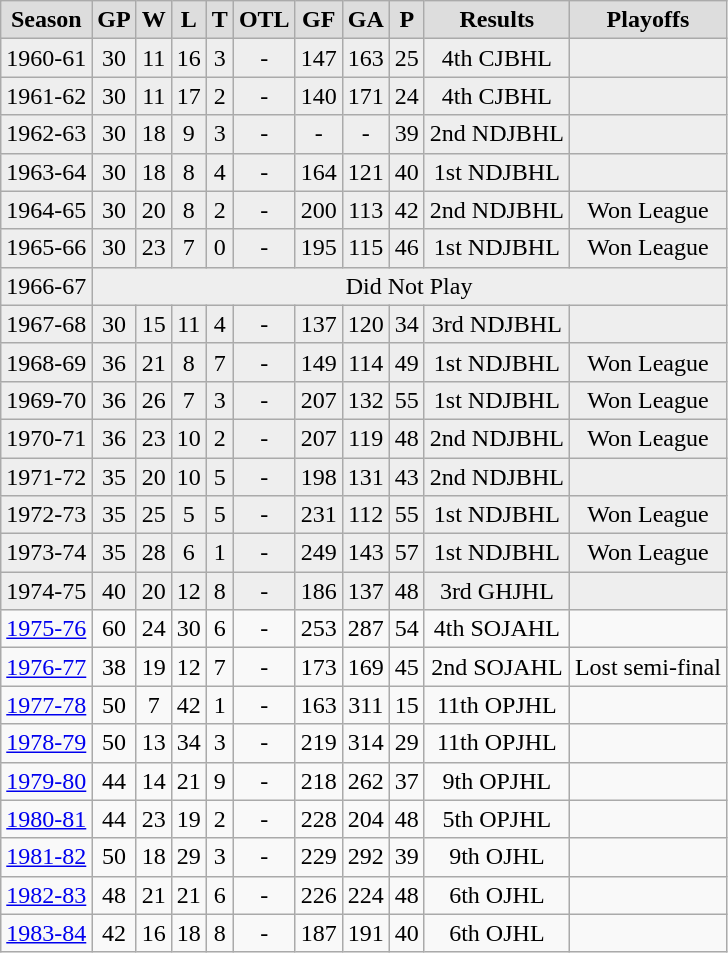<table class="wikitable">
<tr align="center"  bgcolor="#dddddd">
<td><strong>Season</strong></td>
<td><strong>GP</strong></td>
<td><strong>W</strong></td>
<td><strong>L</strong></td>
<td><strong>T</strong></td>
<td><strong>OTL</strong></td>
<td><strong>GF</strong></td>
<td><strong>GA</strong></td>
<td><strong>P</strong></td>
<td><strong>Results</strong></td>
<td><strong>Playoffs</strong></td>
</tr>
<tr align="center"  bgcolor="#eeeeee">
<td>1960-61</td>
<td>30</td>
<td>11</td>
<td>16</td>
<td>3</td>
<td>-</td>
<td>147</td>
<td>163</td>
<td>25</td>
<td>4th CJBHL</td>
<td></td>
</tr>
<tr align="center"  bgcolor="#eeeeee">
<td>1961-62</td>
<td>30</td>
<td>11</td>
<td>17</td>
<td>2</td>
<td>-</td>
<td>140</td>
<td>171</td>
<td>24</td>
<td>4th CJBHL</td>
<td></td>
</tr>
<tr align="center"  bgcolor="#eeeeee">
<td>1962-63</td>
<td>30</td>
<td>18</td>
<td>9</td>
<td>3</td>
<td>-</td>
<td>-</td>
<td>-</td>
<td>39</td>
<td>2nd NDJBHL</td>
<td></td>
</tr>
<tr align="center"  bgcolor="#eeeeee">
<td>1963-64</td>
<td>30</td>
<td>18</td>
<td>8</td>
<td>4</td>
<td>-</td>
<td>164</td>
<td>121</td>
<td>40</td>
<td>1st NDJBHL</td>
<td></td>
</tr>
<tr align="center"  bgcolor="#eeeeee">
<td>1964-65</td>
<td>30</td>
<td>20</td>
<td>8</td>
<td>2</td>
<td>-</td>
<td>200</td>
<td>113</td>
<td>42</td>
<td>2nd NDJBHL</td>
<td>Won League</td>
</tr>
<tr align="center"  bgcolor="#eeeeee">
<td>1965-66</td>
<td>30</td>
<td>23</td>
<td>7</td>
<td>0</td>
<td>-</td>
<td>195</td>
<td>115</td>
<td>46</td>
<td>1st NDJBHL</td>
<td>Won League</td>
</tr>
<tr align="center"  bgcolor="#eeeeee">
<td>1966-67</td>
<td colspan="11">Did Not Play</td>
</tr>
<tr align="center"  bgcolor="#eeeeee">
<td>1967-68</td>
<td>30</td>
<td>15</td>
<td>11</td>
<td>4</td>
<td>-</td>
<td>137</td>
<td>120</td>
<td>34</td>
<td>3rd NDJBHL</td>
<td></td>
</tr>
<tr align="center"  bgcolor="#eeeeee">
<td>1968-69</td>
<td>36</td>
<td>21</td>
<td>8</td>
<td>7</td>
<td>-</td>
<td>149</td>
<td>114</td>
<td>49</td>
<td>1st NDJBHL</td>
<td>Won League</td>
</tr>
<tr align="center"  bgcolor="#eeeeee">
<td>1969-70</td>
<td>36</td>
<td>26</td>
<td>7</td>
<td>3</td>
<td>-</td>
<td>207</td>
<td>132</td>
<td>55</td>
<td>1st NDJBHL</td>
<td>Won League</td>
</tr>
<tr align="center"  bgcolor="#eeeeee">
<td>1970-71</td>
<td>36</td>
<td>23</td>
<td>10</td>
<td>2</td>
<td>-</td>
<td>207</td>
<td>119</td>
<td>48</td>
<td>2nd NDJBHL</td>
<td>Won League</td>
</tr>
<tr align="center"  bgcolor="#eeeeee">
<td>1971-72</td>
<td>35</td>
<td>20</td>
<td>10</td>
<td>5</td>
<td>-</td>
<td>198</td>
<td>131</td>
<td>43</td>
<td>2nd NDJBHL</td>
<td></td>
</tr>
<tr align="center"  bgcolor="#eeeeee">
<td>1972-73</td>
<td>35</td>
<td>25</td>
<td>5</td>
<td>5</td>
<td>-</td>
<td>231</td>
<td>112</td>
<td>55</td>
<td>1st NDJBHL</td>
<td>Won League</td>
</tr>
<tr align="center"  bgcolor="#eeeeee">
<td>1973-74</td>
<td>35</td>
<td>28</td>
<td>6</td>
<td>1</td>
<td>-</td>
<td>249</td>
<td>143</td>
<td>57</td>
<td>1st NDJBHL</td>
<td>Won League</td>
</tr>
<tr align="center"  bgcolor="#eeeeee">
<td>1974-75</td>
<td>40</td>
<td>20</td>
<td>12</td>
<td>8</td>
<td>-</td>
<td>186</td>
<td>137</td>
<td>48</td>
<td>3rd GHJHL</td>
<td></td>
</tr>
<tr align="center">
<td><a href='#'>1975-76</a></td>
<td>60</td>
<td>24</td>
<td>30</td>
<td>6</td>
<td>-</td>
<td>253</td>
<td>287</td>
<td>54</td>
<td>4th SOJAHL</td>
<td></td>
</tr>
<tr align="center">
<td><a href='#'>1976-77</a></td>
<td>38</td>
<td>19</td>
<td>12</td>
<td>7</td>
<td>-</td>
<td>173</td>
<td>169</td>
<td>45</td>
<td>2nd SOJAHL</td>
<td>Lost semi-final</td>
</tr>
<tr align="center">
<td><a href='#'>1977-78</a></td>
<td>50</td>
<td>7</td>
<td>42</td>
<td>1</td>
<td>-</td>
<td>163</td>
<td>311</td>
<td>15</td>
<td>11th OPJHL</td>
<td></td>
</tr>
<tr align="center">
<td><a href='#'>1978-79</a></td>
<td>50</td>
<td>13</td>
<td>34</td>
<td>3</td>
<td>-</td>
<td>219</td>
<td>314</td>
<td>29</td>
<td>11th OPJHL</td>
<td></td>
</tr>
<tr align="center">
<td><a href='#'>1979-80</a></td>
<td>44</td>
<td>14</td>
<td>21</td>
<td>9</td>
<td>-</td>
<td>218</td>
<td>262</td>
<td>37</td>
<td>9th OPJHL</td>
<td></td>
</tr>
<tr align="center">
<td><a href='#'>1980-81</a></td>
<td>44</td>
<td>23</td>
<td>19</td>
<td>2</td>
<td>-</td>
<td>228</td>
<td>204</td>
<td>48</td>
<td>5th OPJHL</td>
<td></td>
</tr>
<tr align="center">
<td><a href='#'>1981-82</a></td>
<td>50</td>
<td>18</td>
<td>29</td>
<td>3</td>
<td>-</td>
<td>229</td>
<td>292</td>
<td>39</td>
<td>9th OJHL</td>
<td></td>
</tr>
<tr align="center">
<td><a href='#'>1982-83</a></td>
<td>48</td>
<td>21</td>
<td>21</td>
<td>6</td>
<td>-</td>
<td>226</td>
<td>224</td>
<td>48</td>
<td>6th OJHL</td>
<td></td>
</tr>
<tr align="center">
<td><a href='#'>1983-84</a></td>
<td>42</td>
<td>16</td>
<td>18</td>
<td>8</td>
<td>-</td>
<td>187</td>
<td>191</td>
<td>40</td>
<td>6th OJHL</td>
<td></td>
</tr>
</table>
